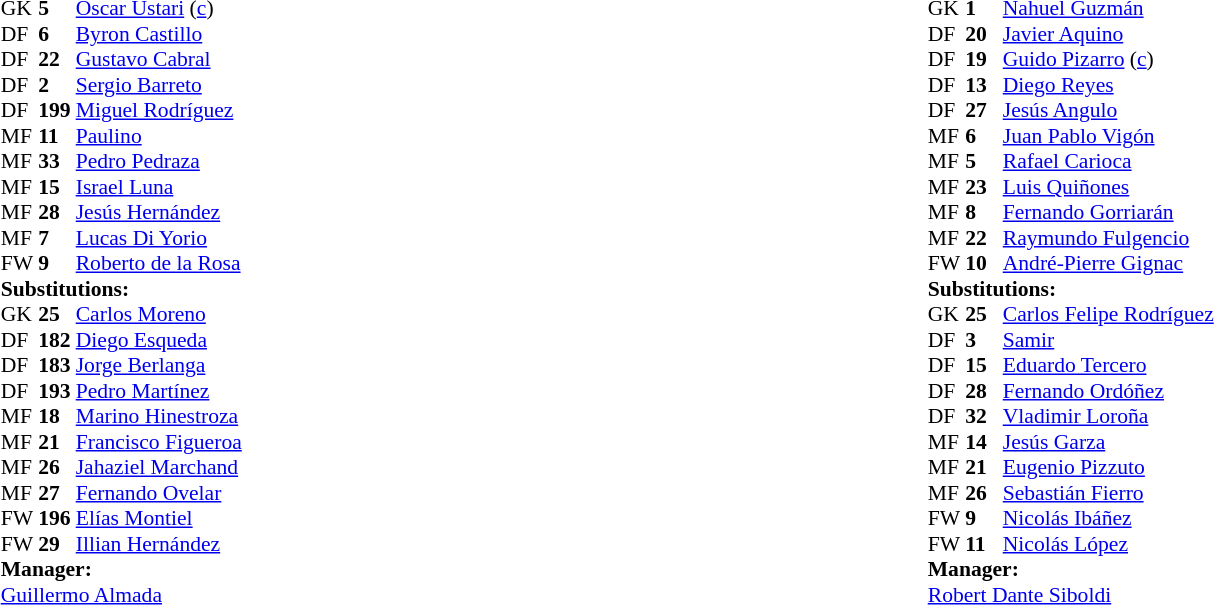<table width=100%>
<tr>
<td valign=top width=50%><br><table style="font-size:90%" cellspacing=0 cellpadding=0 align=center>
<tr>
<th width=25></th>
<th width=25></th>
</tr>
<tr>
<td>GK</td>
<td><strong>5</strong></td>
<td> <a href='#'>Oscar Ustari</a> (<a href='#'>c</a>)</td>
</tr>
<tr>
<td>DF</td>
<td><strong>6</strong></td>
<td> <a href='#'>Byron Castillo</a></td>
</tr>
<tr>
<td>DF</td>
<td><strong>22</strong></td>
<td> <a href='#'>Gustavo Cabral</a></td>
</tr>
<tr>
<td>DF</td>
<td><strong>2</strong></td>
<td> <a href='#'>Sergio Barreto</a></td>
</tr>
<tr>
<td>DF</td>
<td><strong>199</strong></td>
<td> <a href='#'>Miguel Rodríguez</a></td>
<td></td>
</tr>
<tr>
<td>MF</td>
<td><strong>11</strong></td>
<td> <a href='#'>Paulino</a></td>
<td></td>
<td></td>
</tr>
<tr>
<td>MF</td>
<td><strong>33</strong></td>
<td> <a href='#'>Pedro Pedraza</a></td>
<td></td>
<td></td>
</tr>
<tr>
<td>MF</td>
<td><strong>15</strong></td>
<td> <a href='#'>Israel Luna</a></td>
</tr>
<tr>
<td>MF</td>
<td><strong>28</strong></td>
<td> <a href='#'>Jesús Hernández</a></td>
<td></td>
<td></td>
</tr>
<tr>
<td>MF</td>
<td><strong>7</strong></td>
<td> <a href='#'>Lucas Di Yorio</a></td>
<td></td>
<td></td>
</tr>
<tr>
<td>FW</td>
<td><strong>9</strong></td>
<td> <a href='#'>Roberto de la Rosa</a></td>
<td></td>
<td></td>
</tr>
<tr>
<td colspan=3><strong>Substitutions:</strong></td>
</tr>
<tr>
<td>GK</td>
<td><strong>25</strong></td>
<td> <a href='#'>Carlos Moreno</a></td>
</tr>
<tr>
<td>DF</td>
<td><strong>182</strong></td>
<td> <a href='#'>Diego Esqueda</a></td>
</tr>
<tr>
<td>DF</td>
<td><strong>183</strong></td>
<td> <a href='#'>Jorge Berlanga</a></td>
</tr>
<tr>
<td>DF</td>
<td><strong>193</strong></td>
<td> <a href='#'>Pedro Martínez</a></td>
</tr>
<tr>
<td>MF</td>
<td><strong>18</strong></td>
<td> <a href='#'>Marino Hinestroza</a></td>
<td></td>
<td></td>
</tr>
<tr>
<td>MF</td>
<td><strong>21</strong></td>
<td> <a href='#'>Francisco Figueroa</a></td>
<td></td>
<td></td>
</tr>
<tr>
<td>MF</td>
<td><strong>26</strong></td>
<td> <a href='#'>Jahaziel Marchand</a></td>
</tr>
<tr>
<td>MF</td>
<td><strong>27</strong></td>
<td> <a href='#'>Fernando Ovelar</a></td>
<td></td>
<td></td>
</tr>
<tr>
<td>FW</td>
<td><strong>196</strong></td>
<td> <a href='#'>Elías Montiel</a></td>
</tr>
<tr>
<td>FW</td>
<td><strong>29</strong></td>
<td> <a href='#'>Illian Hernández</a></td>
<td></td>
<td></td>
</tr>
<tr>
<td colspan=3><strong>Manager:</strong></td>
</tr>
<tr>
<td colspan=4> <a href='#'>Guillermo Almada</a></td>
</tr>
</table>
</td>
<td valign=top></td>
<td valign=top width=50%><br><table style="font-size:90%" cellspacing=0 cellpadding=0 align=center>
<tr>
<th width=25></th>
<th width=25></th>
</tr>
<tr>
<td>GK</td>
<td><strong>1</strong></td>
<td> <a href='#'>Nahuel Guzmán</a></td>
</tr>
<tr>
<td>DF</td>
<td><strong>20</strong></td>
<td> <a href='#'>Javier Aquino</a></td>
</tr>
<tr>
<td>DF</td>
<td><strong>19</strong></td>
<td> <a href='#'>Guido Pizarro</a> (<a href='#'>c</a>)</td>
</tr>
<tr>
<td>DF</td>
<td><strong>13</strong></td>
<td> <a href='#'>Diego Reyes</a></td>
</tr>
<tr>
<td>DF</td>
<td><strong>27</strong></td>
<td> <a href='#'>Jesús Angulo</a></td>
<td></td>
</tr>
<tr>
<td>MF</td>
<td><strong>6</strong></td>
<td> <a href='#'>Juan Pablo Vigón</a></td>
<td></td>
<td></td>
</tr>
<tr>
<td>MF</td>
<td><strong>5</strong></td>
<td> <a href='#'>Rafael Carioca</a></td>
<td></td>
</tr>
<tr>
<td>MF</td>
<td><strong>23</strong></td>
<td> <a href='#'>Luis Quiñones</a></td>
<td></td>
<td></td>
</tr>
<tr>
<td>MF</td>
<td><strong>8</strong></td>
<td> <a href='#'>Fernando Gorriarán</a></td>
<td></td>
<td></td>
</tr>
<tr>
<td>MF</td>
<td><strong>22</strong></td>
<td> <a href='#'>Raymundo Fulgencio</a></td>
<td></td>
</tr>
<tr>
<td>FW</td>
<td><strong>10</strong></td>
<td> <a href='#'>André-Pierre Gignac</a></td>
<td></td>
<td></td>
</tr>
<tr>
<td colspan=3><strong>Substitutions:</strong></td>
</tr>
<tr>
<td>GK</td>
<td><strong>25</strong></td>
<td> <a href='#'>Carlos Felipe Rodríguez</a></td>
</tr>
<tr>
<td>DF</td>
<td><strong>3</strong></td>
<td> <a href='#'>Samir</a></td>
</tr>
<tr>
<td>DF</td>
<td><strong>15</strong></td>
<td> <a href='#'>Eduardo Tercero</a></td>
</tr>
<tr>
<td>DF</td>
<td><strong>28</strong></td>
<td> <a href='#'>Fernando Ordóñez</a></td>
</tr>
<tr>
<td>DF</td>
<td><strong>32</strong></td>
<td> <a href='#'>Vladimir Loroña</a></td>
</tr>
<tr>
<td>MF</td>
<td><strong>14</strong></td>
<td> <a href='#'>Jesús Garza</a></td>
<td></td>
<td></td>
</tr>
<tr>
<td>MF</td>
<td><strong>21</strong></td>
<td> <a href='#'>Eugenio Pizzuto</a></td>
<td></td>
<td></td>
</tr>
<tr>
<td>MF</td>
<td><strong>26</strong></td>
<td> <a href='#'>Sebastián Fierro</a></td>
</tr>
<tr>
<td>FW</td>
<td><strong>9</strong></td>
<td> <a href='#'>Nicolás Ibáñez</a></td>
<td></td>
<td></td>
</tr>
<tr>
<td>FW</td>
<td><strong>11</strong></td>
<td> <a href='#'>Nicolás López</a></td>
<td></td>
<td></td>
</tr>
<tr>
<td colspan=3><strong>Manager:</strong></td>
</tr>
<tr>
<td colspan=4> <a href='#'>Robert Dante Siboldi</a></td>
</tr>
</table>
</td>
</tr>
</table>
